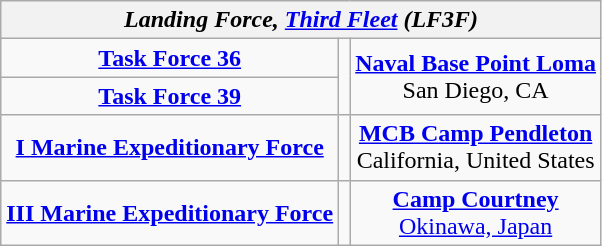<table class="wikitable" style="text-align:center;">
<tr>
<th colspan="3"><em>Landing Force, <a href='#'>Third Fleet</a> (LF3F)</em></th>
</tr>
<tr>
<td><strong><a href='#'>Task Force 36</a></strong></td>
<td rowspan="2"></td>
<td rowspan="2"><strong><a href='#'>Naval Base Point Loma</a></strong><br>San Diego, CA</td>
</tr>
<tr>
<td><strong><a href='#'>Task Force 39</a></strong></td>
</tr>
<tr>
<td><strong><a href='#'>I Marine Expeditionary Force</a></strong></td>
<td></td>
<td><strong><a href='#'>MCB Camp Pendleton</a><br></strong>California, United States</td>
</tr>
<tr>
<td><strong><a href='#'>III Marine Expeditionary Force</a></strong></td>
<td></td>
<td><strong><a href='#'>Camp Courtney</a></strong><br> <a href='#'>Okinawa, Japan</a></td>
</tr>
</table>
